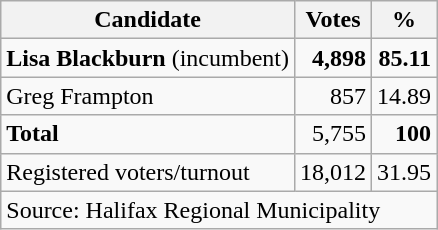<table class=wikitable style=text-align:right>
<tr>
<th>Candidate</th>
<th>Votes</th>
<th>%</th>
</tr>
<tr>
<td align=left><strong>Lisa Blackburn</strong> (incumbent)</td>
<td><strong>4,898</strong></td>
<td><strong>85.11</strong></td>
</tr>
<tr>
<td align=left>Greg Frampton</td>
<td>857</td>
<td>14.89</td>
</tr>
<tr>
<td align=left><strong>Total</strong></td>
<td>5,755</td>
<td><strong>100</strong></td>
</tr>
<tr>
<td align=left>Registered voters/turnout</td>
<td>18,012</td>
<td>31.95</td>
</tr>
<tr>
<td align=left colspan=3>Source: Halifax Regional Municipality</td>
</tr>
</table>
